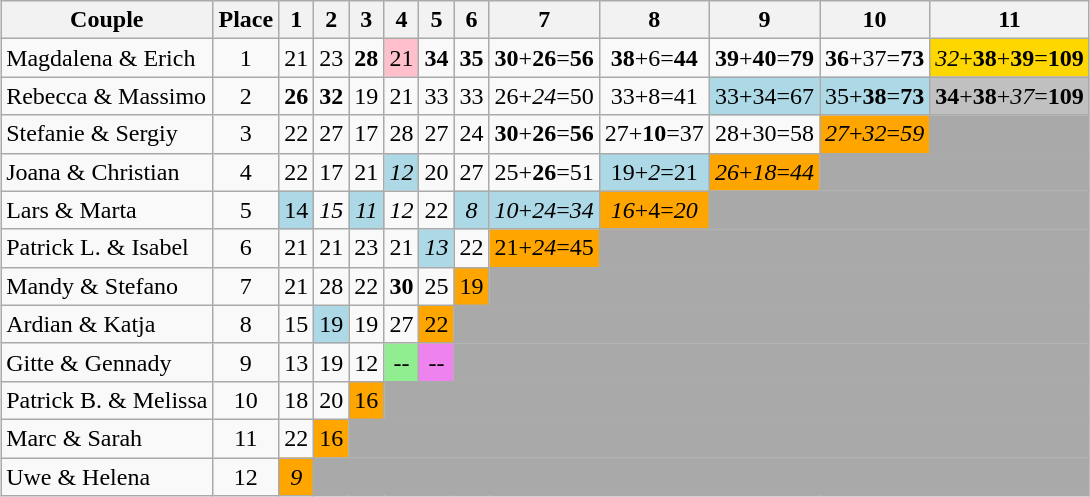<table class="wikitable sortable" style="margin:auto;">
<tr>
<th>Couple</th>
<th>Place</th>
<th>1</th>
<th>2</th>
<th>3</th>
<th>4</th>
<th>5</th>
<th>6</th>
<th>7</th>
<th>8</th>
<th>9</th>
<th>10</th>
<th>11</th>
</tr>
<tr>
<td>Magdalena & Erich</td>
<td style="text-align:center;">1</td>
<td style="text-align:center;">21</td>
<td style="text-align:center;">23</td>
<td style="text-align:center;"><span><strong>28</strong></span></td>
<td style="background:pink; text-align:center;">21</td>
<td style="text-align:center;"><span><strong>34</strong></span></td>
<td style="text-align:center;"><span><strong>35</strong></span></td>
<td style="text-align:center;"><span><strong>30</strong></span>+<span><strong>26</strong></span>=<span><strong>56</strong></span></td>
<td style="text-align:center;"><span><strong>38</strong></span>+6=<span><strong>44</strong></span></td>
<td style="text-align:center;"><span><strong>39</strong></span>+<span><strong>40</strong></span>=<span><strong>79</strong></span></td>
<td style="text-align:center;"><span><strong>36</strong></span>+37=<span><strong>73</strong></span></td>
<td style="background:gold; text-align:center;"><span><em>32</em></span>+<strong>38</strong>+<span><strong>39</strong></span>=<strong>109</strong></td>
</tr>
<tr>
<td>Rebecca & Massimo</td>
<td style="text-align:center;">2</td>
<td style="text-align:center;"><span><strong>26</strong></span></td>
<td style="text-align:center;"><span><strong>32</strong></span></td>
<td style="text-align:center;">19</td>
<td style="text-align:center;">21</td>
<td style="text-align:center;">33</td>
<td style="text-align:center;">33</td>
<td style="text-align:center;">26+<span><em>24</em></span>=50</td>
<td style="text-align:center;">33+8=41</td>
<td style="background:lightblue; text-align:center;">33+34=67</td>
<td style="background:lightblue; text-align:center;">35+<span><strong>38</strong></span>=<span><strong>73</strong></span></td>
<td style="background:silver; text-align:center;"><span><strong>34</strong></span>+<strong>38</strong>+<span><em>37</em></span>=<strong>109</strong></td>
</tr>
<tr>
<td>Stefanie & Sergiy</td>
<td style="text-align:center;">3</td>
<td style="text-align:center;">22</td>
<td style="text-align:center;">27</td>
<td style="text-align:center;">17</td>
<td style="text-align:center;">28</td>
<td style="text-align:center;">27</td>
<td style="text-align:center;">24</td>
<td style="text-align:center;"><span><strong>30</strong></span>+<span><strong>26</strong></span>=<span><strong>56</strong></span></td>
<td style="text-align:center;">27+<span><strong>10</strong></span>=37</td>
<td style="text-align:center;">28+30=58</td>
<td style="background:orange; text-align:center;"><span><em>27</em></span>+<span><em>32</em></span>=<span><em>59</em></span></td>
<td style="background:darkgray;"></td>
</tr>
<tr>
<td>Joana & Christian</td>
<td style="text-align:center;">4</td>
<td style="text-align:center;">22</td>
<td style="text-align:center;">17</td>
<td style="text-align:center;">21</td>
<td style="background:lightblue; text-align:center;"><span><em>12</em></span></td>
<td style="text-align:center;">20</td>
<td style="text-align:center;">27</td>
<td style="text-align:center;">25+<span><strong>26</strong></span>=51</td>
<td style="background:lightblue; text-align:center;">19+<span><em>2</em></span>=21</td>
<td style="background:orange; text-align:center;"><span><em>26</em></span>+<span><em>18</em></span>=<span><em>44</em></span></td>
<td colspan="2" style="background:darkgray;"></td>
</tr>
<tr>
<td>Lars & Marta</td>
<td style="text-align:center;">5</td>
<td style="background:lightblue; text-align:center;">14</td>
<td style="text-align:center;"><span><em>15</em></span></td>
<td style="background:lightblue; text-align:center;"><span><em>11</em></span></td>
<td style="text-align:center;"><span><em>12</em></span></td>
<td style="text-align:center;">22</td>
<td style="background:lightblue; text-align:center;"><span><em>8</em></span></td>
<td style="background:lightblue; text-align:center;"><span><em>10</em></span>+<span><em>24</em></span>=<span><em>34</em></span></td>
<td style="background:orange; text-align:center;"><span><em>16</em></span>+4=<span><em>20</em></span></td>
<td colspan="3" style="background:darkgray;"></td>
</tr>
<tr>
<td>Patrick L. & Isabel</td>
<td style="text-align:center;">6</td>
<td style="text-align:center;">21</td>
<td style="text-align:center;">21</td>
<td style="text-align:center;">23</td>
<td style="text-align:center;">21</td>
<td style="background:lightblue; text-align:center;"><span><em>13</em></span></td>
<td style="text-align:center;">22</td>
<td style="background:orange; text-align:center;">21+<span><em>24</em></span>=45</td>
<td colspan="4" style="background:darkgray;"></td>
</tr>
<tr>
<td>Mandy & Stefano</td>
<td style="text-align:center;">7</td>
<td style="text-align:center;">21</td>
<td style="text-align:center;">28</td>
<td style="text-align:center;">22</td>
<td style="text-align:center;"><span><strong>30</strong></span></td>
<td style="text-align:center;">25</td>
<td style="background:orange; text-align:center;">19</td>
<td colspan="5" style="background:darkgray;"></td>
</tr>
<tr>
<td>Ardian & Katja</td>
<td style="text-align:center;">8</td>
<td style="text-align:center;">15</td>
<td style="background:lightblue; text-align:center;">19</td>
<td style="text-align:center;">19</td>
<td style="text-align:center;">27</td>
<td style="background:orange; text-align:center;">22</td>
<td colspan="6" style="background:darkgray;"></td>
</tr>
<tr>
<td>Gitte & Gennady</td>
<td style="text-align:center;">9</td>
<td style="text-align:center;">13</td>
<td style="text-align:center;">19</td>
<td style="text-align:center;">12</td>
<td style="background:lightgreen; text-align:center;">--</td>
<td style="background:violet; text-align:center;">--</td>
<td colspan="6" style="background:darkgray;"></td>
</tr>
<tr>
<td>Patrick B. & Melissa</td>
<td style="text-align:center;">10</td>
<td style="text-align:center;">18</td>
<td style="text-align:center;">20</td>
<td style="background:orange; text-align:center;">16</td>
<td colspan="8" style="background:darkgray;"></td>
</tr>
<tr>
<td>Marc & Sarah</td>
<td style="text-align:center;">11</td>
<td style="text-align:center;">22</td>
<td style="background:orange; text-align:center;">16</td>
<td colspan="9" style="background:darkgray;"></td>
</tr>
<tr>
<td>Uwe & Helena</td>
<td style="text-align:center;">12</td>
<td style="background:orange; text-align:center;"><span><em>9</em></span></td>
<td colspan="10" style="background:darkgray;"></td>
</tr>
</table>
